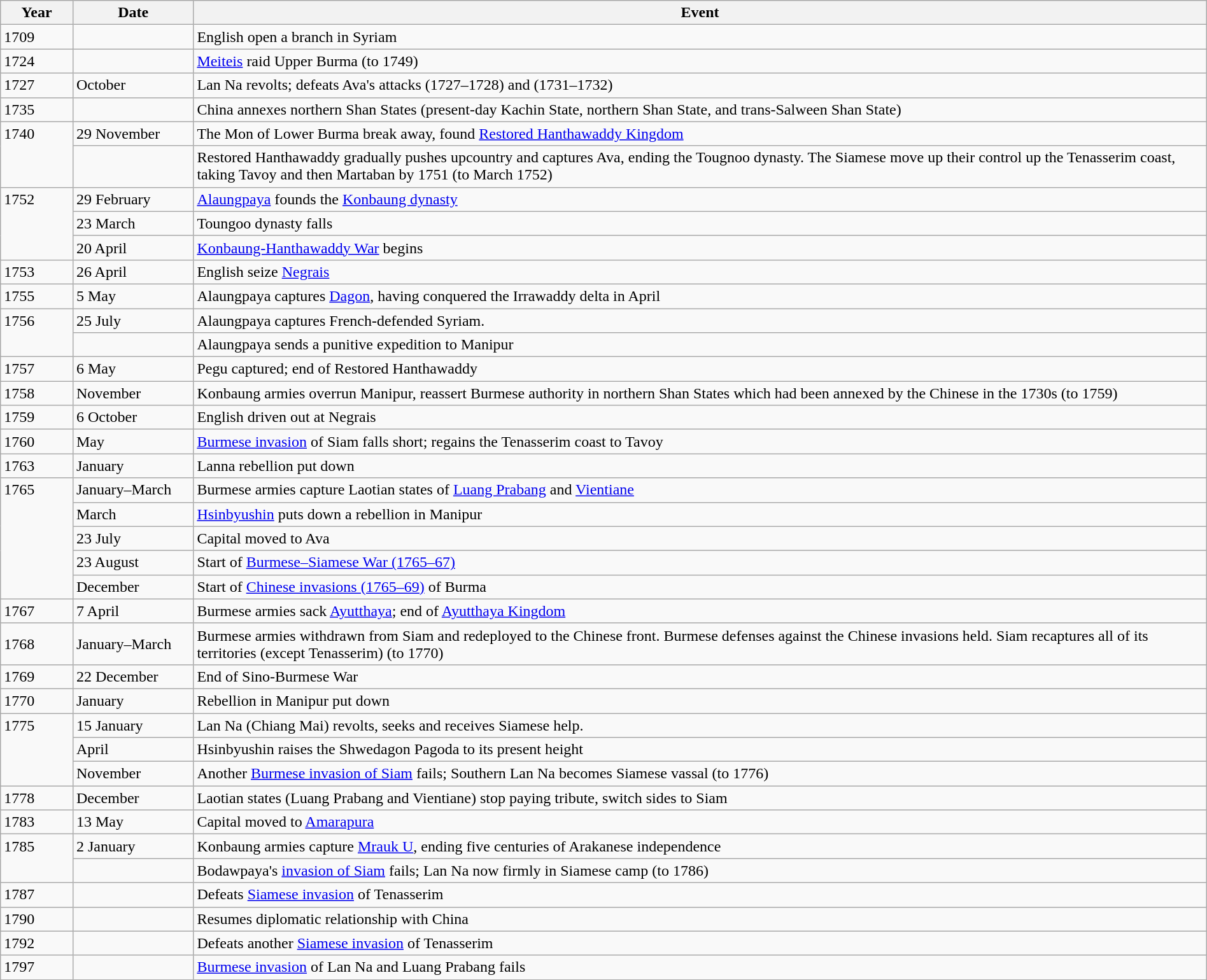<table class="wikitable" width="100%">
<tr>
<th style="width:6%">Year</th>
<th style="width:10%">Date</th>
<th>Event</th>
</tr>
<tr>
<td>1709</td>
<td></td>
<td>English open a branch in Syriam</td>
</tr>
<tr>
<td>1724</td>
<td></td>
<td><a href='#'>Meiteis</a> raid Upper Burma (to 1749)</td>
</tr>
<tr>
<td>1727</td>
<td>October</td>
<td>Lan Na revolts; defeats Ava's attacks (1727–1728) and (1731–1732)</td>
</tr>
<tr>
<td>1735</td>
<td></td>
<td>China annexes northern Shan States (present-day Kachin State, northern Shan State, and trans-Salween Shan State)</td>
</tr>
<tr>
<td rowspan="2" valign="top">1740</td>
<td>29 November</td>
<td>The Mon of Lower Burma break away, found <a href='#'>Restored Hanthawaddy Kingdom</a></td>
</tr>
<tr>
<td></td>
<td>Restored Hanthawaddy gradually pushes upcountry and captures Ava, ending the Tougnoo dynasty. The Siamese move up their control up the Tenasserim coast, taking Tavoy and then Martaban by 1751 (to March 1752)</td>
</tr>
<tr>
<td rowspan="3" valign="top">1752</td>
<td>29 February</td>
<td><a href='#'>Alaungpaya</a> founds the <a href='#'>Konbaung dynasty</a></td>
</tr>
<tr>
<td>23 March</td>
<td>Toungoo dynasty falls</td>
</tr>
<tr>
<td>20 April</td>
<td><a href='#'>Konbaung-Hanthawaddy War</a> begins</td>
</tr>
<tr>
<td>1753</td>
<td>26 April</td>
<td>English seize <a href='#'>Negrais</a></td>
</tr>
<tr>
<td>1755</td>
<td>5 May</td>
<td>Alaungpaya captures <a href='#'>Dagon</a>, having conquered the Irrawaddy delta in April</td>
</tr>
<tr>
<td rowspan="2" valign="top">1756</td>
<td>25 July</td>
<td>Alaungpaya captures French-defended Syriam.</td>
</tr>
<tr>
<td></td>
<td>Alaungpaya sends a punitive expedition to Manipur</td>
</tr>
<tr>
<td>1757</td>
<td>6 May</td>
<td>Pegu captured; end of Restored Hanthawaddy</td>
</tr>
<tr>
<td>1758</td>
<td>November</td>
<td>Konbaung armies overrun Manipur, reassert Burmese authority in northern Shan States which had been annexed by the Chinese in the 1730s (to 1759)</td>
</tr>
<tr>
<td>1759</td>
<td>6 October</td>
<td>English driven out at Negrais</td>
</tr>
<tr>
<td>1760</td>
<td>May</td>
<td><a href='#'>Burmese invasion</a> of Siam falls short; regains the Tenasserim coast to Tavoy</td>
</tr>
<tr>
<td>1763</td>
<td>January</td>
<td>Lanna rebellion put down</td>
</tr>
<tr>
<td rowspan="5" valign="top">1765</td>
<td>January–March</td>
<td>Burmese armies capture Laotian states of <a href='#'>Luang Prabang</a> and <a href='#'>Vientiane</a></td>
</tr>
<tr>
<td>March</td>
<td><a href='#'>Hsinbyushin</a> puts down a rebellion in Manipur</td>
</tr>
<tr>
<td>23 July</td>
<td>Capital moved to Ava</td>
</tr>
<tr>
<td>23 August</td>
<td>Start of <a href='#'>Burmese–Siamese War (1765–67)</a></td>
</tr>
<tr>
<td>December</td>
<td>Start of <a href='#'>Chinese invasions (1765–69)</a> of Burma</td>
</tr>
<tr>
<td>1767</td>
<td>7 April</td>
<td>Burmese armies sack <a href='#'>Ayutthaya</a>; end of <a href='#'>Ayutthaya Kingdom</a></td>
</tr>
<tr>
<td>1768</td>
<td>January–March</td>
<td>Burmese armies withdrawn from Siam and redeployed to the Chinese front. Burmese defenses against the Chinese invasions held. Siam recaptures all of its territories (except Tenasserim) (to 1770)</td>
</tr>
<tr>
<td>1769</td>
<td>22 December</td>
<td>End of Sino-Burmese War</td>
</tr>
<tr>
<td>1770</td>
<td>January</td>
<td>Rebellion in Manipur put down</td>
</tr>
<tr>
<td rowspan="3" valign="top">1775</td>
<td>15 January</td>
<td>Lan Na (Chiang Mai) revolts, seeks and receives Siamese help.</td>
</tr>
<tr>
<td>April</td>
<td>Hsinbyushin raises the Shwedagon Pagoda to its present height</td>
</tr>
<tr>
<td>November</td>
<td>Another <a href='#'>Burmese invasion of Siam</a> fails; Southern Lan Na becomes Siamese vassal (to 1776)</td>
</tr>
<tr>
<td>1778</td>
<td>December</td>
<td>Laotian states (Luang Prabang and Vientiane) stop paying tribute, switch sides to Siam</td>
</tr>
<tr>
<td>1783</td>
<td>13 May</td>
<td>Capital moved to <a href='#'>Amarapura</a></td>
</tr>
<tr>
<td rowspan="2" valign="top">1785</td>
<td>2 January</td>
<td>Konbaung armies capture <a href='#'>Mrauk U</a>, ending five centuries of Arakanese independence</td>
</tr>
<tr>
<td></td>
<td>Bodawpaya's <a href='#'>invasion of Siam</a> fails; Lan Na now firmly in Siamese camp (to 1786)</td>
</tr>
<tr>
<td>1787</td>
<td></td>
<td>Defeats <a href='#'>Siamese invasion</a> of Tenasserim</td>
</tr>
<tr>
<td>1790</td>
<td></td>
<td>Resumes diplomatic relationship with China</td>
</tr>
<tr>
<td>1792</td>
<td></td>
<td>Defeats another <a href='#'>Siamese invasion</a> of Tenasserim</td>
</tr>
<tr>
<td>1797</td>
<td></td>
<td><a href='#'>Burmese invasion</a> of Lan Na and Luang Prabang fails</td>
</tr>
</table>
